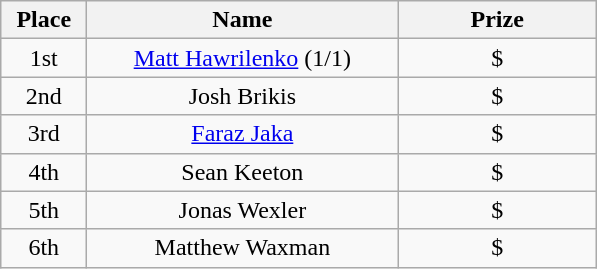<table class="wikitable">
<tr>
<th width="50">Place</th>
<th width="200">Name</th>
<th width="125">Prize</th>
</tr>
<tr>
<td align = "center">1st</td>
<td align = "center"><a href='#'>Matt Hawrilenko</a> (1/1)</td>
<td align = "center">$</td>
</tr>
<tr>
<td align = "center">2nd</td>
<td align = "center">Josh Brikis</td>
<td align = "center">$</td>
</tr>
<tr>
<td align = "center">3rd</td>
<td align = "center"><a href='#'>Faraz Jaka</a></td>
<td align = "center">$</td>
</tr>
<tr>
<td align = "center">4th</td>
<td align = "center">Sean Keeton</td>
<td align = "center">$</td>
</tr>
<tr>
<td align = "center">5th</td>
<td align = "center">Jonas Wexler</td>
<td align = "center">$</td>
</tr>
<tr>
<td align = "center">6th</td>
<td align = "center">Matthew Waxman</td>
<td align = "center">$</td>
</tr>
</table>
